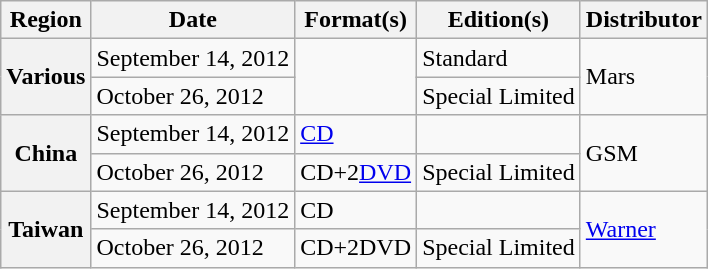<table class="wikitable plainrowheaders">
<tr>
<th>Region</th>
<th>Date</th>
<th>Format(s)</th>
<th>Edition(s)</th>
<th>Distributor</th>
</tr>
<tr>
<th scope="row" rowspan="2">Various</th>
<td>September 14, 2012</td>
<td rowspan="2"></td>
<td>Standard</td>
<td rowspan="2">Mars</td>
</tr>
<tr>
<td>October 26, 2012</td>
<td>Special Limited</td>
</tr>
<tr>
<th scope="row" rowspan="2">China</th>
<td>September 14, 2012</td>
<td><a href='#'>CD</a></td>
<td></td>
<td rowspan="2">GSM</td>
</tr>
<tr>
<td>October 26, 2012</td>
<td>CD+2<a href='#'>DVD</a></td>
<td>Special Limited</td>
</tr>
<tr>
<th scope="row" rowspan="2">Taiwan</th>
<td>September 14, 2012</td>
<td>CD</td>
<td></td>
<td rowspan="2"><a href='#'>Warner</a></td>
</tr>
<tr>
<td>October 26, 2012</td>
<td>CD+2DVD</td>
<td>Special Limited</td>
</tr>
</table>
